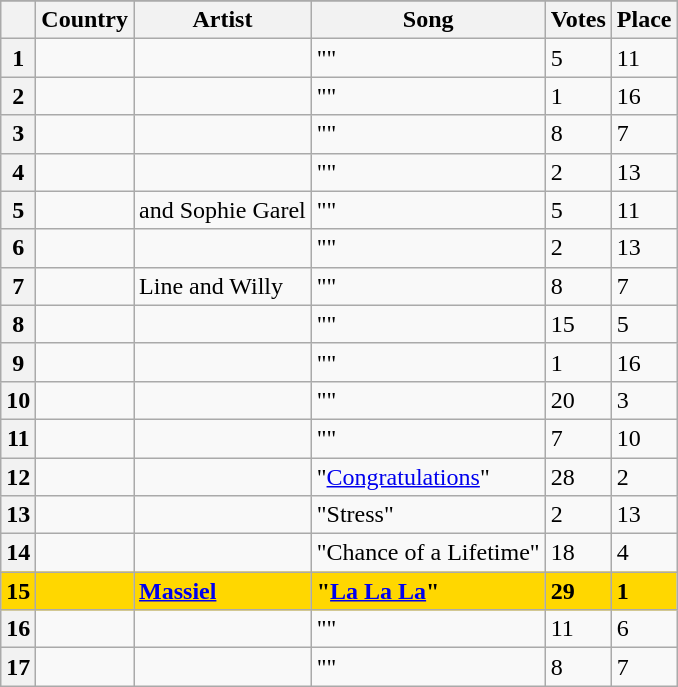<table class="sortable wikitable plainrowheaders">
<tr>
</tr>
<tr>
<th scope="col"></th>
<th scope="col">Country</th>
<th scope="col">Artist</th>
<th scope="col">Song</th>
<th scope="col" class="unsortable">Votes</th>
<th scope="col">Place</th>
</tr>
<tr>
<th scope="row" style="text-align:center;">1</th>
<td></td>
<td></td>
<td>""</td>
<td>5</td>
<td>11</td>
</tr>
<tr>
<th scope="row" style="text-align:center;">2</th>
<td></td>
<td></td>
<td>""</td>
<td>1</td>
<td>16</td>
</tr>
<tr>
<th scope="row" style="text-align:center;">3</th>
<td></td>
<td></td>
<td>""</td>
<td>8</td>
<td>7</td>
</tr>
<tr>
<th scope="row" style="text-align:center;">4</th>
<td></td>
<td></td>
<td>""</td>
<td>2</td>
<td>13</td>
</tr>
<tr>
<th scope="row" style="text-align:center;">5</th>
<td></td>
<td> and Sophie Garel</td>
<td>""</td>
<td>5</td>
<td>11</td>
</tr>
<tr>
<th scope="row" style="text-align:center;">6</th>
<td></td>
<td></td>
<td>""</td>
<td>2</td>
<td>13</td>
</tr>
<tr>
<th scope="row" style="text-align:center;">7</th>
<td></td>
<td>Line and Willy</td>
<td>""</td>
<td>8</td>
<td>7</td>
</tr>
<tr>
<th scope="row" style="text-align:center;">8</th>
<td></td>
<td></td>
<td>""</td>
<td>15</td>
<td>5</td>
</tr>
<tr>
<th scope="row" style="text-align:center;">9</th>
<td></td>
<td></td>
<td>""</td>
<td>1</td>
<td>16</td>
</tr>
<tr>
<th scope="row" style="text-align:center;">10</th>
<td></td>
<td></td>
<td>""</td>
<td>20</td>
<td>3</td>
</tr>
<tr>
<th scope="row" style="text-align:center;">11</th>
<td></td>
<td></td>
<td>""</td>
<td>7</td>
<td>10</td>
</tr>
<tr>
<th scope="row" style="text-align:center;">12</th>
<td></td>
<td></td>
<td>"<a href='#'>Congratulations</a>"</td>
<td>28</td>
<td>2</td>
</tr>
<tr>
<th scope="row" style="text-align:center;">13</th>
<td></td>
<td></td>
<td>"Stress"</td>
<td>2</td>
<td>13</td>
</tr>
<tr>
<th scope="row" style="text-align:center;">14</th>
<td></td>
<td></td>
<td>"Chance of a Lifetime"</td>
<td>18</td>
<td>4</td>
</tr>
<tr style="font-weight:bold; background:gold;">
<th scope="row" style="text-align:center; font-weight:bold; background:gold;">15</th>
<td></td>
<td><a href='#'>Massiel</a></td>
<td>"<a href='#'>La La La</a>"</td>
<td>29</td>
<td>1</td>
</tr>
<tr>
<th scope="row" style="text-align:center;">16</th>
<td></td>
<td></td>
<td>""</td>
<td>11</td>
<td>6</td>
</tr>
<tr>
<th scope="row" style="text-align:center;">17</th>
<td></td>
<td></td>
<td>""</td>
<td>8</td>
<td>7</td>
</tr>
</table>
